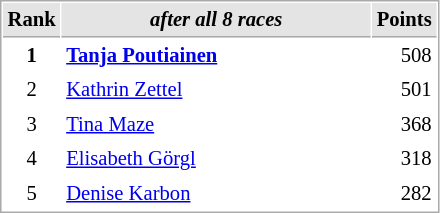<table cellspacing="1" cellpadding="3" style="border:1px solid #AAAAAA;font-size:86%">
<tr bgcolor="#E4E4E4">
<th style="border-bottom:1px solid #AAAAAA" width=10>Rank</th>
<th style="border-bottom:1px solid #AAAAAA" width=200><strong><em>after all 8 races</em></strong></th>
<th style="border-bottom:1px solid #AAAAAA" width=20>Points</th>
</tr>
<tr>
<td align="center"><strong>1</strong></td>
<td> <strong><a href='#'>Tanja Poutiainen</a> </strong></td>
<td align="right">508</td>
</tr>
<tr>
<td align="center">2</td>
<td> <a href='#'>Kathrin Zettel</a></td>
<td align="right">501</td>
</tr>
<tr>
<td align="center">3</td>
<td> <a href='#'>Tina Maze</a></td>
<td align="right">368</td>
</tr>
<tr>
<td align="center">4</td>
<td> <a href='#'>Elisabeth Görgl</a></td>
<td align="right">318</td>
</tr>
<tr>
<td align="center">5</td>
<td> <a href='#'>Denise Karbon</a></td>
<td align="right">282</td>
</tr>
</table>
